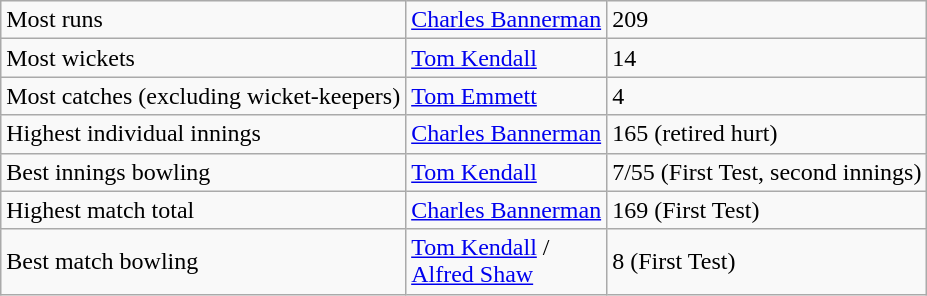<table class="wikitable">
<tr>
<td>Most runs</td>
<td><a href='#'>Charles Bannerman</a></td>
<td>209</td>
</tr>
<tr>
<td>Most wickets</td>
<td><a href='#'>Tom Kendall</a></td>
<td>14</td>
</tr>
<tr>
<td>Most catches (excluding wicket-keepers)</td>
<td><a href='#'>Tom Emmett</a></td>
<td>4</td>
</tr>
<tr>
<td>Highest individual innings</td>
<td><a href='#'>Charles Bannerman</a></td>
<td>165 (retired hurt)</td>
</tr>
<tr>
<td>Best innings bowling</td>
<td><a href='#'>Tom Kendall</a></td>
<td>7/55 (First Test, second innings)</td>
</tr>
<tr>
<td>Highest match total</td>
<td><a href='#'>Charles Bannerman</a></td>
<td>169 (First Test)</td>
</tr>
<tr>
<td>Best match bowling</td>
<td><a href='#'>Tom Kendall</a> / <br><a href='#'>Alfred Shaw</a></td>
<td>8 (First Test)</td>
</tr>
</table>
